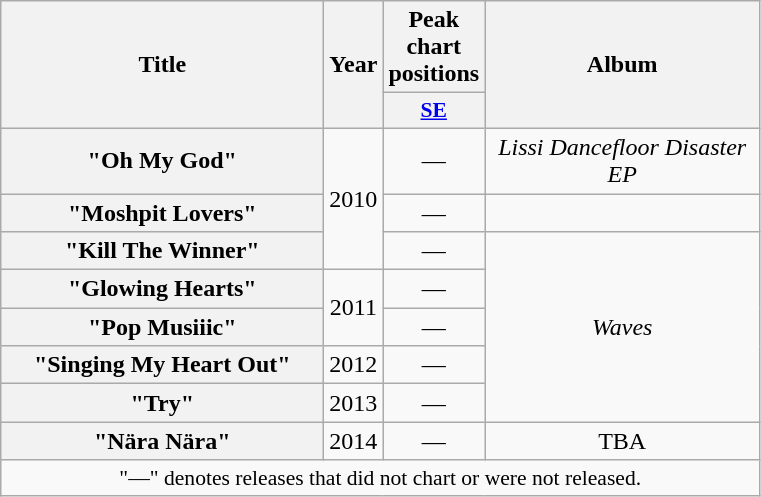<table class="wikitable plainrowheaders" style="text-align:center;">
<tr>
<th scope="col" rowspan="2" style="width:13em;">Title</th>
<th scope="col" rowspan="2" style="width:1em;">Year</th>
<th scope="col" colspan="1">Peak chart positions</th>
<th scope="col" rowspan="2" style="width:11em;">Album</th>
</tr>
<tr>
<th scope="col" style="width:3em;font-size:90%;"><a href='#'>SE</a></th>
</tr>
<tr>
<th scope="row">"Oh My God"</th>
<td rowspan="3">2010</td>
<td>—</td>
<td><em>Lissi Dancefloor Disaster EP</em></td>
</tr>
<tr>
<th scope="row">"Moshpit Lovers"</th>
<td>—</td>
<td></td>
</tr>
<tr>
<th scope="row">"Kill The Winner"</th>
<td>—</td>
<td rowspan="5"><em>Waves</em></td>
</tr>
<tr>
<th scope="row">"Glowing Hearts"</th>
<td rowspan="2">2011</td>
<td>—</td>
</tr>
<tr>
<th scope="row">"Pop Musiiic"</th>
<td>—</td>
</tr>
<tr>
<th scope="row">"Singing My Heart Out"</th>
<td>2012</td>
<td>—</td>
</tr>
<tr>
<th scope="row">"Try"</th>
<td>2013</td>
<td>—</td>
</tr>
<tr>
<th scope="row">"Nära Nära"</th>
<td>2014</td>
<td>—</td>
<td>TBA</td>
</tr>
<tr>
<td align="center" colspan="6" style="font-size:90%">"—" denotes releases that did not chart or were not released.</td>
</tr>
</table>
